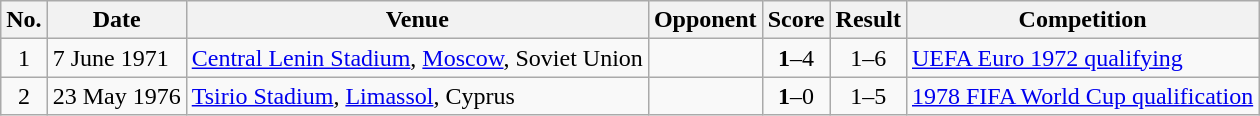<table class="wikitable plainrowheaders">
<tr>
<th>No.</th>
<th>Date</th>
<th>Venue</th>
<th>Opponent</th>
<th>Score</th>
<th>Result</th>
<th>Competition</th>
</tr>
<tr>
<td align="center">1</td>
<td>7 June 1971</td>
<td><a href='#'>Central Lenin Stadium</a>, <a href='#'>Moscow</a>, Soviet Union</td>
<td></td>
<td align="center"><strong>1</strong>–4</td>
<td align="center">1–6</td>
<td><a href='#'>UEFA Euro 1972 qualifying</a></td>
</tr>
<tr>
<td align="center">2</td>
<td>23 May 1976</td>
<td><a href='#'>Tsirio Stadium</a>, <a href='#'>Limassol</a>, Cyprus</td>
<td></td>
<td align="center"><strong>1</strong>–0</td>
<td align="center">1–5</td>
<td><a href='#'>1978 FIFA World Cup qualification</a></td>
</tr>
</table>
